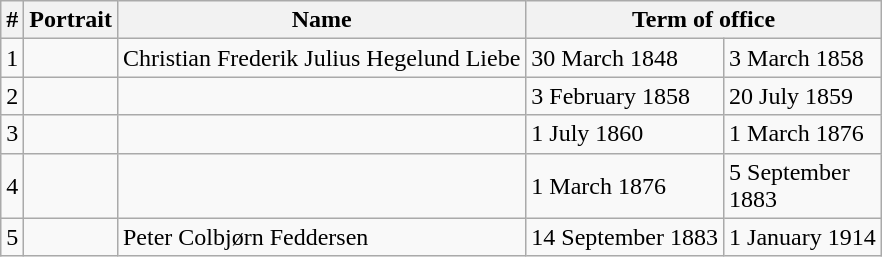<table class="wikitable sortable">
<tr>
<th>#</th>
<th>Portrait</th>
<th>Name<br></th>
<th colspan="2">Term of office</th>
</tr>
<tr>
<td>1</td>
<td></td>
<td>Christian Frederik Julius Hegelund Liebe<br></td>
<td>30 March 1848</td>
<td>3 March 1858</td>
</tr>
<tr>
<td>2</td>
<td></td>
<td><br></td>
<td>3 February 1858</td>
<td>20 July 1859</td>
</tr>
<tr>
<td>3</td>
<td></td>
<td><br></td>
<td>1 July 1860</td>
<td>1 March 1876</td>
</tr>
<tr>
<td>4</td>
<td></td>
<td><br></td>
<td>1 March 1876</td>
<td>5 September<br>1883</td>
</tr>
<tr>
<td>5</td>
<td></td>
<td>Peter Colbjørn Feddersen<br></td>
<td>14 September 1883</td>
<td>1 January 1914</td>
</tr>
</table>
